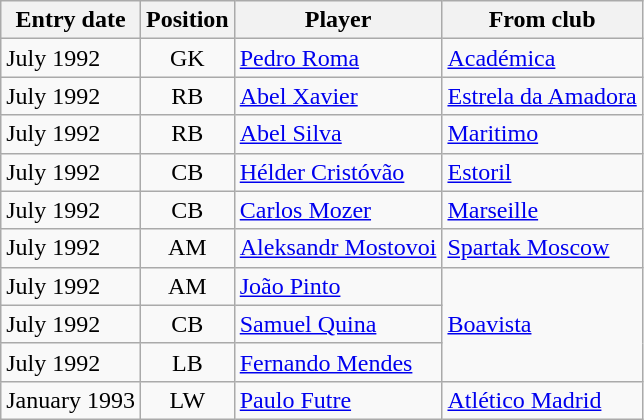<table class="wikitable">
<tr>
<th>Entry date</th>
<th>Position</th>
<th>Player</th>
<th>From club</th>
</tr>
<tr>
<td>July 1992</td>
<td style="text-align:center;">GK</td>
<td style="text-align:left;"><a href='#'>Pedro Roma</a></td>
<td style="text-align:left;"><a href='#'>Académica</a></td>
</tr>
<tr>
<td>July 1992</td>
<td style="text-align:center;">RB</td>
<td style="text-align:left;"><a href='#'>Abel Xavier</a></td>
<td style="text-align:left;"><a href='#'>Estrela da Amadora</a></td>
</tr>
<tr>
<td>July 1992</td>
<td style="text-align:center;">RB</td>
<td style="text-align:left;"><a href='#'>Abel Silva</a></td>
<td style="text-align:left;"><a href='#'>Maritimo</a></td>
</tr>
<tr>
<td>July 1992</td>
<td style="text-align:center;">CB</td>
<td style="text-align:left;"><a href='#'>Hélder Cristóvão</a></td>
<td style="text-align:left;"><a href='#'>Estoril</a></td>
</tr>
<tr>
<td>July 1992</td>
<td style="text-align:center;">CB</td>
<td style="text-align:left;"><a href='#'>Carlos Mozer</a></td>
<td style="text-align:left;"><a href='#'>Marseille</a></td>
</tr>
<tr>
<td>July 1992</td>
<td style="text-align:center;">AM</td>
<td style="text-align:left;"><a href='#'>Aleksandr Mostovoi</a></td>
<td style="text-align:left;"><a href='#'>Spartak Moscow</a></td>
</tr>
<tr>
<td>July 1992</td>
<td style="text-align:center;">AM</td>
<td style="text-align:left;"><a href='#'>João Pinto</a></td>
<td rowspan="3"><a href='#'>Boavista</a></td>
</tr>
<tr>
<td>July 1992</td>
<td style="text-align:center;">CB</td>
<td style="text-align:left;"><a href='#'>Samuel Quina</a></td>
</tr>
<tr>
<td>July 1992</td>
<td style="text-align:center;">LB</td>
<td style="text-align:left;"><a href='#'>Fernando Mendes</a></td>
</tr>
<tr>
<td>January 1993</td>
<td style="text-align:center;">LW</td>
<td style="text-align:left;"><a href='#'>Paulo Futre</a></td>
<td style="text-align:left;"><a href='#'>Atlético Madrid</a></td>
</tr>
</table>
